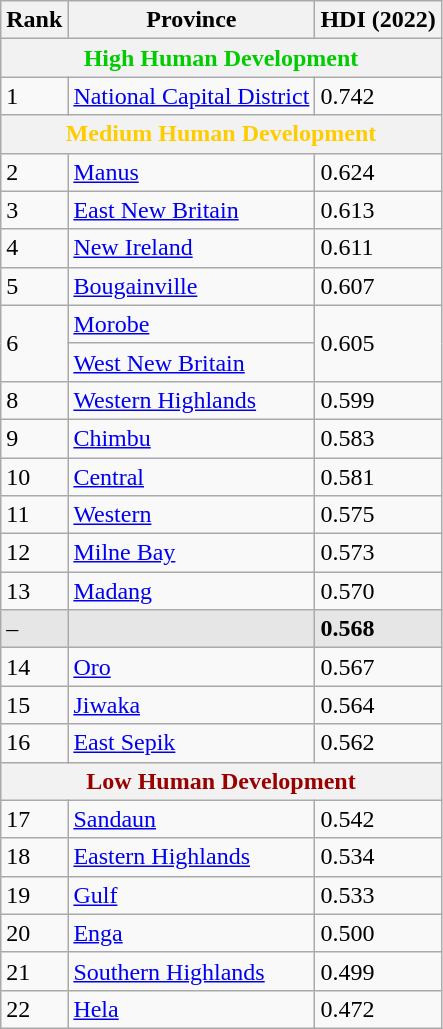<table class="wikitable sortable">
<tr>
<th>Rank</th>
<th>Province</th>
<th>HDI (2022)</th>
</tr>
<tr>
<th colspan="3" style="color:#0c0;">High Human Development</th>
</tr>
<tr>
<td>1</td>
<td> <a href='#'>National Capital District</a></td>
<td>0.742</td>
</tr>
<tr>
<th colspan="3" style="color:#fc0;">Medium Human Development</th>
</tr>
<tr>
<td>2</td>
<td> <a href='#'>Manus</a></td>
<td>0.624</td>
</tr>
<tr>
<td>3</td>
<td> <a href='#'>East New Britain</a></td>
<td>0.613</td>
</tr>
<tr>
<td>4</td>
<td> <a href='#'>New Ireland</a></td>
<td>0.611</td>
</tr>
<tr>
<td>5</td>
<td> <a href='#'>Bougainville</a></td>
<td>0.607</td>
</tr>
<tr>
<td rowspan="2">6</td>
<td> <a href='#'>Morobe</a></td>
<td rowspan="2">0.605</td>
</tr>
<tr>
<td> <a href='#'>West New Britain</a></td>
</tr>
<tr>
<td>8</td>
<td> <a href='#'>Western Highlands</a></td>
<td>0.599</td>
</tr>
<tr>
<td>9</td>
<td> <a href='#'>Chimbu</a></td>
<td>0.583</td>
</tr>
<tr>
<td>10</td>
<td> <a href='#'>Central</a></td>
<td>0.581</td>
</tr>
<tr>
<td>11</td>
<td> <a href='#'>Western</a></td>
<td>0.575</td>
</tr>
<tr>
<td>12</td>
<td> <a href='#'>Milne Bay</a></td>
<td>0.573</td>
</tr>
<tr>
<td>13</td>
<td> <a href='#'>Madang</a></td>
<td>0.570</td>
</tr>
<tr style="background:#e6e6e6">
<td>–</td>
<td><strong></strong></td>
<td><strong>0.568</strong></td>
</tr>
<tr>
<td>14</td>
<td> <a href='#'>Oro</a></td>
<td>0.567</td>
</tr>
<tr>
<td>15</td>
<td> <a href='#'>Jiwaka</a></td>
<td>0.564</td>
</tr>
<tr>
<td>16</td>
<td> <a href='#'>East Sepik</a></td>
<td>0.562</td>
</tr>
<tr>
<th colspan="3" style="color:#900;">Low Human Development</th>
</tr>
<tr>
<td>17</td>
<td> <a href='#'>Sandaun</a></td>
<td>0.542</td>
</tr>
<tr>
<td>18</td>
<td> <a href='#'>Eastern Highlands</a></td>
<td>0.534</td>
</tr>
<tr>
<td>19</td>
<td> <a href='#'>Gulf</a></td>
<td>0.533</td>
</tr>
<tr>
<td>20</td>
<td> <a href='#'>Enga</a></td>
<td>0.500</td>
</tr>
<tr>
<td>21</td>
<td> <a href='#'>Southern Highlands</a></td>
<td>0.499</td>
</tr>
<tr>
<td>22</td>
<td> <a href='#'>Hela</a></td>
<td>0.472</td>
</tr>
</table>
